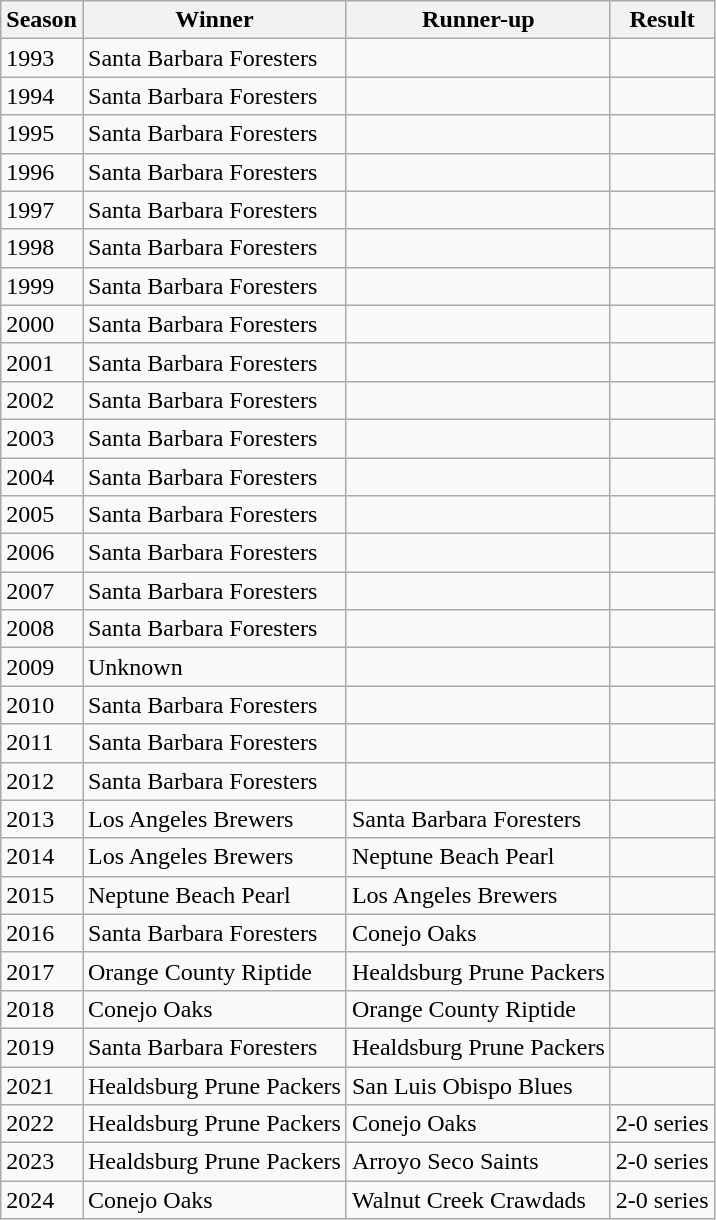<table class="wikitable">
<tr>
<th>Season</th>
<th>Winner</th>
<th>Runner-up</th>
<th>Result</th>
</tr>
<tr>
<td>1993</td>
<td>Santa Barbara Foresters</td>
<td></td>
<td></td>
</tr>
<tr>
<td>1994</td>
<td>Santa Barbara Foresters</td>
<td></td>
<td></td>
</tr>
<tr>
<td>1995</td>
<td>Santa Barbara Foresters</td>
<td></td>
<td></td>
</tr>
<tr>
<td>1996</td>
<td>Santa Barbara Foresters</td>
<td></td>
<td></td>
</tr>
<tr>
<td>1997</td>
<td>Santa Barbara Foresters</td>
<td></td>
<td></td>
</tr>
<tr>
<td>1998</td>
<td>Santa Barbara Foresters</td>
<td></td>
<td></td>
</tr>
<tr>
<td>1999</td>
<td>Santa Barbara Foresters</td>
<td></td>
<td></td>
</tr>
<tr>
<td>2000</td>
<td>Santa Barbara Foresters</td>
<td></td>
<td></td>
</tr>
<tr>
<td>2001</td>
<td>Santa Barbara Foresters</td>
<td></td>
<td></td>
</tr>
<tr>
<td>2002</td>
<td>Santa Barbara Foresters</td>
<td></td>
<td></td>
</tr>
<tr>
<td>2003</td>
<td>Santa Barbara Foresters</td>
<td></td>
<td></td>
</tr>
<tr>
<td>2004</td>
<td>Santa Barbara Foresters</td>
<td></td>
<td></td>
</tr>
<tr>
<td>2005</td>
<td>Santa Barbara Foresters</td>
<td></td>
<td></td>
</tr>
<tr>
<td>2006</td>
<td>Santa Barbara Foresters</td>
<td></td>
<td></td>
</tr>
<tr>
<td>2007</td>
<td>Santa Barbara Foresters</td>
<td></td>
<td></td>
</tr>
<tr>
<td>2008</td>
<td>Santa Barbara Foresters</td>
<td></td>
<td></td>
</tr>
<tr>
<td>2009</td>
<td>Unknown</td>
<td></td>
<td></td>
</tr>
<tr>
<td>2010</td>
<td>Santa Barbara Foresters</td>
<td></td>
<td></td>
</tr>
<tr>
<td>2011</td>
<td>Santa Barbara Foresters</td>
<td></td>
<td></td>
</tr>
<tr>
<td>2012</td>
<td>Santa Barbara Foresters</td>
<td></td>
<td></td>
</tr>
<tr>
<td>2013</td>
<td>Los Angeles Brewers</td>
<td>Santa Barbara Foresters</td>
<td></td>
</tr>
<tr>
<td>2014</td>
<td>Los Angeles Brewers</td>
<td>Neptune Beach Pearl</td>
<td></td>
</tr>
<tr>
<td>2015</td>
<td>Neptune Beach Pearl</td>
<td>Los Angeles Brewers</td>
<td></td>
</tr>
<tr>
<td>2016</td>
<td>Santa Barbara Foresters</td>
<td>Conejo Oaks</td>
<td></td>
</tr>
<tr>
<td>2017</td>
<td>Orange County Riptide</td>
<td>Healdsburg Prune Packers</td>
<td></td>
</tr>
<tr>
<td>2018</td>
<td>Conejo Oaks</td>
<td>Orange County Riptide</td>
<td></td>
</tr>
<tr>
<td>2019</td>
<td>Santa Barbara Foresters</td>
<td>Healdsburg Prune Packers</td>
<td></td>
</tr>
<tr>
<td>2021</td>
<td>Healdsburg Prune Packers</td>
<td>San Luis Obispo Blues</td>
<td></td>
</tr>
<tr>
<td>2022</td>
<td>Healdsburg Prune Packers</td>
<td>Conejo Oaks</td>
<td>2-0 series</td>
</tr>
<tr>
<td>2023</td>
<td>Healdsburg Prune Packers</td>
<td>Arroyo Seco Saints</td>
<td>2-0 series</td>
</tr>
<tr>
<td>2024</td>
<td>Conejo Oaks</td>
<td>Walnut Creek Crawdads</td>
<td>2-0 series</td>
</tr>
</table>
